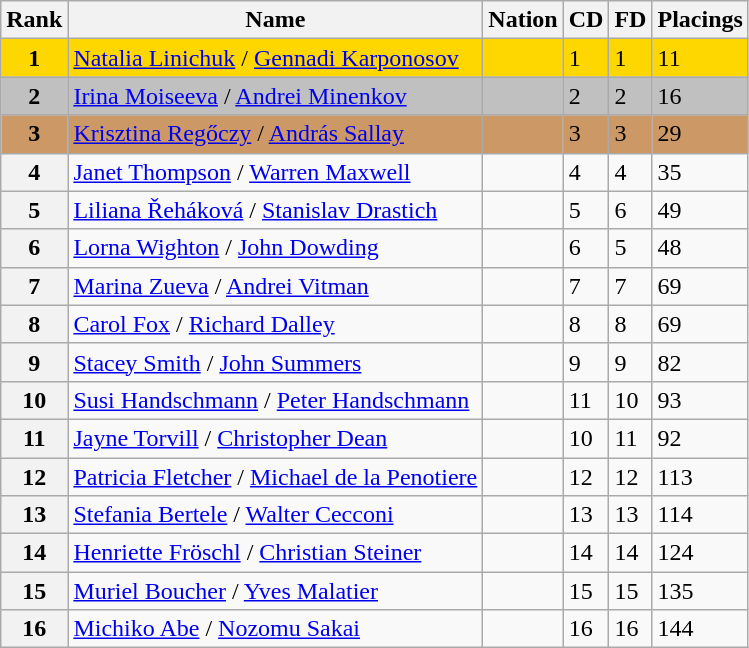<table class="wikitable">
<tr>
<th>Rank</th>
<th>Name</th>
<th>Nation</th>
<th>CD</th>
<th>FD</th>
<th>Placings</th>
</tr>
<tr bgcolor=gold>
<td align=center><strong>1</strong></td>
<td><a href='#'>Natalia Linichuk</a> / <a href='#'>Gennadi Karponosov</a></td>
<td></td>
<td>1</td>
<td>1</td>
<td>11</td>
</tr>
<tr bgcolor=silver>
<td align=center><strong>2</strong></td>
<td><a href='#'>Irina Moiseeva</a> / <a href='#'>Andrei Minenkov</a></td>
<td></td>
<td>2</td>
<td>2</td>
<td>16</td>
</tr>
<tr bgcolor=cc9966>
<td align=center><strong>3</strong></td>
<td><a href='#'>Krisztina Regőczy</a> / <a href='#'>András Sallay</a></td>
<td></td>
<td>3</td>
<td>3</td>
<td>29</td>
</tr>
<tr>
<th>4</th>
<td><a href='#'>Janet Thompson</a> / <a href='#'>Warren Maxwell</a></td>
<td></td>
<td>4</td>
<td>4</td>
<td>35</td>
</tr>
<tr>
<th>5</th>
<td><a href='#'>Liliana Řeháková</a> / <a href='#'>Stanislav Drastich</a></td>
<td></td>
<td>5</td>
<td>6</td>
<td>49</td>
</tr>
<tr>
<th>6</th>
<td><a href='#'>Lorna Wighton</a> / <a href='#'>John Dowding</a></td>
<td></td>
<td>6</td>
<td>5</td>
<td>48</td>
</tr>
<tr>
<th>7</th>
<td><a href='#'>Marina Zueva</a> / <a href='#'>Andrei Vitman</a></td>
<td></td>
<td>7</td>
<td>7</td>
<td>69</td>
</tr>
<tr>
<th>8</th>
<td><a href='#'>Carol Fox</a> / <a href='#'>Richard Dalley</a></td>
<td></td>
<td>8</td>
<td>8</td>
<td>69</td>
</tr>
<tr>
<th>9</th>
<td><a href='#'>Stacey Smith</a> / <a href='#'>John Summers</a></td>
<td></td>
<td>9</td>
<td>9</td>
<td>82</td>
</tr>
<tr>
<th>10</th>
<td><a href='#'>Susi Handschmann</a> / <a href='#'>Peter Handschmann</a></td>
<td></td>
<td>11</td>
<td>10</td>
<td>93</td>
</tr>
<tr>
<th>11</th>
<td><a href='#'>Jayne Torvill</a> / <a href='#'>Christopher Dean</a></td>
<td></td>
<td>10</td>
<td>11</td>
<td>92</td>
</tr>
<tr>
<th>12</th>
<td><a href='#'>Patricia Fletcher</a> / <a href='#'>Michael de la Penotiere</a></td>
<td></td>
<td>12</td>
<td>12</td>
<td>113</td>
</tr>
<tr>
<th>13</th>
<td><a href='#'>Stefania Bertele</a> / <a href='#'>Walter Cecconi</a></td>
<td></td>
<td>13</td>
<td>13</td>
<td>114</td>
</tr>
<tr>
<th>14</th>
<td><a href='#'>Henriette Fröschl</a> / <a href='#'>Christian Steiner</a></td>
<td></td>
<td>14</td>
<td>14</td>
<td>124</td>
</tr>
<tr>
<th>15</th>
<td><a href='#'>Muriel Boucher</a> / <a href='#'>Yves Malatier</a></td>
<td></td>
<td>15</td>
<td>15</td>
<td>135</td>
</tr>
<tr>
<th>16</th>
<td><a href='#'>Michiko Abe</a> / <a href='#'>Nozomu Sakai</a></td>
<td></td>
<td>16</td>
<td>16</td>
<td>144</td>
</tr>
</table>
